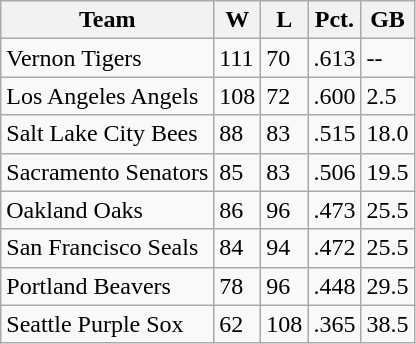<table class="wikitable">
<tr>
<th>Team</th>
<th>W</th>
<th>L</th>
<th>Pct.</th>
<th>GB</th>
</tr>
<tr>
<td>Vernon Tigers</td>
<td>111</td>
<td>70</td>
<td>.613</td>
<td>--</td>
</tr>
<tr>
<td>Los Angeles Angels</td>
<td>108</td>
<td>72</td>
<td>.600</td>
<td>2.5</td>
</tr>
<tr>
<td>Salt Lake City Bees</td>
<td>88</td>
<td>83</td>
<td>.515</td>
<td>18.0</td>
</tr>
<tr>
<td>Sacramento Senators</td>
<td>85</td>
<td>83</td>
<td>.506</td>
<td>19.5</td>
</tr>
<tr>
<td>Oakland Oaks</td>
<td>86</td>
<td>96</td>
<td>.473</td>
<td>25.5</td>
</tr>
<tr>
<td>San Francisco Seals</td>
<td>84</td>
<td>94</td>
<td>.472</td>
<td>25.5</td>
</tr>
<tr>
<td>Portland Beavers</td>
<td>78</td>
<td>96</td>
<td>.448</td>
<td>29.5</td>
</tr>
<tr>
<td>Seattle Purple Sox</td>
<td>62</td>
<td>108</td>
<td>.365</td>
<td>38.5</td>
</tr>
</table>
